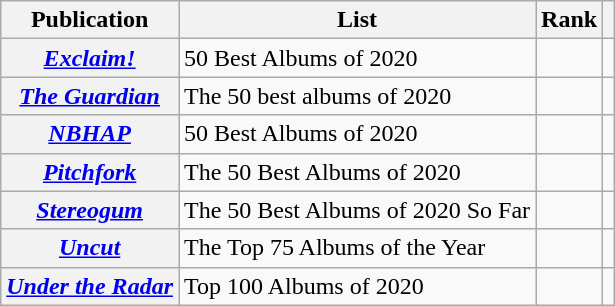<table class="sortable wikitable plainrowheaders">
<tr>
<th>Publication</th>
<th>List</th>
<th>Rank</th>
<th class="unsortable"></th>
</tr>
<tr>
<th scope="row"><em><a href='#'>Exclaim!</a></em></th>
<td>50 Best Albums of 2020</td>
<td></td>
<td></td>
</tr>
<tr>
<th scope="row"><em><a href='#'>The Guardian</a></em></th>
<td>The 50 best albums of 2020</td>
<td></td>
<td></td>
</tr>
<tr>
<th scope="row"><em><a href='#'>NBHAP</a></em></th>
<td>50 Best Albums of 2020</td>
<td></td>
<td></td>
</tr>
<tr>
<th scope="row"><em><a href='#'>Pitchfork</a></em></th>
<td>The 50 Best Albums of 2020</td>
<td></td>
<td></td>
</tr>
<tr>
<th scope="row"><em><a href='#'>Stereogum</a></em></th>
<td>The 50 Best Albums of 2020 So Far</td>
<td></td>
<td></td>
</tr>
<tr>
<th scope="row"><em><a href='#'>Uncut</a></em></th>
<td>The Top 75 Albums of the Year</td>
<td></td>
<td></td>
</tr>
<tr>
<th scope="row"><em><a href='#'>Under the Radar</a></em></th>
<td>Top 100 Albums of 2020</td>
<td></td>
<td></td>
</tr>
</table>
